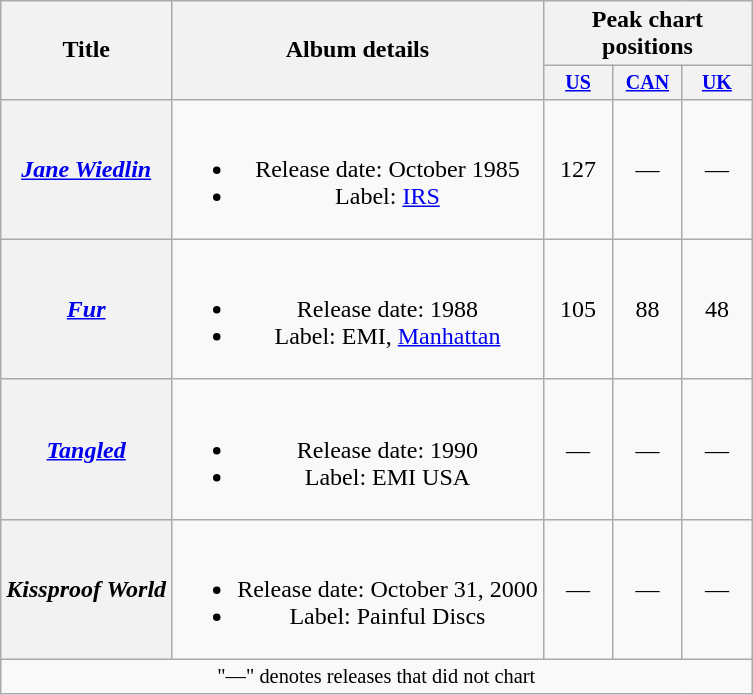<table class="wikitable plainrowheaders" style="text-align:center;">
<tr>
<th rowspan="2">Title</th>
<th rowspan="2">Album details</th>
<th colspan="3">Peak chart positions</th>
</tr>
<tr style="font-size:smaller;">
<th style="width:40px;"><a href='#'>US</a><br></th>
<th style="width:40px;"><a href='#'>CAN</a><br></th>
<th style="width:40px;"><a href='#'>UK</a><br></th>
</tr>
<tr>
<th scope="row"><em><a href='#'>Jane Wiedlin</a></em></th>
<td><br><ul><li>Release date: October 1985</li><li>Label: <a href='#'>IRS</a></li></ul></td>
<td>127</td>
<td>—</td>
<td>—</td>
</tr>
<tr>
<th scope="row"><em><a href='#'>Fur</a></em></th>
<td><br><ul><li>Release date: 1988</li><li>Label: EMI, <a href='#'>Manhattan</a></li></ul></td>
<td>105</td>
<td>88</td>
<td>48</td>
</tr>
<tr>
<th scope="row"><em><a href='#'>Tangled</a></em></th>
<td><br><ul><li>Release date: 1990</li><li>Label: EMI USA</li></ul></td>
<td>—</td>
<td>—</td>
<td>—</td>
</tr>
<tr>
<th scope="row"><em>Kissproof World</em></th>
<td><br><ul><li>Release date: October 31, 2000</li><li>Label: Painful Discs</li></ul></td>
<td>—</td>
<td>—</td>
<td>—</td>
</tr>
<tr>
<td colspan="10" style="font-size:85%">"—" denotes releases that did not chart</td>
</tr>
</table>
